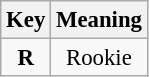<table class="wikitable" style="text-align:center; font-size: 95%;">
<tr>
<th>Key</th>
<th>Meaning</th>
</tr>
<tr>
<td><strong><span>R</span></strong></td>
<td>Rookie</td>
</tr>
</table>
